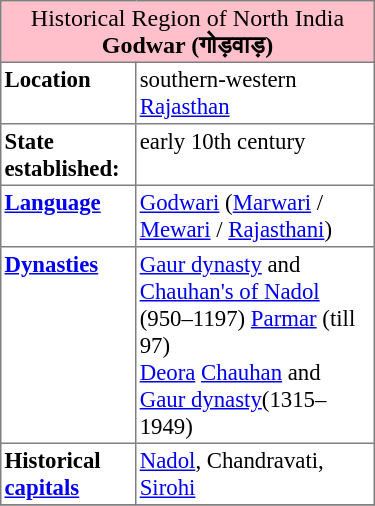<table class="toccolours" border="1" cellpadding="2" cellspacing="2" style="float: right; margin: 0 0 1em 1em; width: 250px; border-collapse: collapse; font-size: 95%;">
<tr>
<td colspan="2" style="margin-left: inherit; background:#FFC0CB; text-align:center; font-size: medium;">Historical Region of North India<br><strong>Godwar (गोड़वाड़)</strong></td>
</tr>
<tr style="vertical-align: top;">
<td><strong>Location</strong></td>
<td>southern-western <a href='#'>Rajasthan</a></td>
</tr>
<tr style="vertical-align: top;">
<td><strong>State established:</strong></td>
<td>early 10th century</td>
</tr>
<tr style="vertical-align: top;">
<td><strong><a href='#'>Language</a></strong></td>
<td><a href='#'>Godwari</a> (<a href='#'>Marwari</a> / <a href='#'>Mewari</a> / <a href='#'>Rajasthani</a>)</td>
</tr>
<tr style="vertical-align: top;">
<td><strong><a href='#'>Dynasties</a></strong></td>
<td><a href='#'>Gaur dynasty</a> and <a href='#'>Chauhan's of Nadol</a> (950–1197) <a href='#'>Parmar</a> (till 97) <br><a href='#'>Deora</a> <a href='#'>Chauhan</a> and <a href='#'>Gaur dynasty</a>(1315–1949)</td>
</tr>
<tr style="vertical-align: top;">
<td><strong>Historical <a href='#'>capitals</a></strong></td>
<td><a href='#'>Nadol</a>, Chandravati, <a href='#'>Sirohi</a></td>
</tr>
<tr style="vertical-align: top;">
</tr>
</table>
